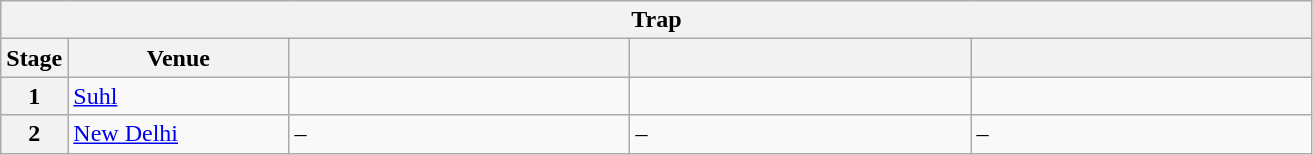<table class="wikitable">
<tr>
<th colspan="5">Trap</th>
</tr>
<tr>
<th>Stage</th>
<th width=140>Venue</th>
<th width=220></th>
<th width=220></th>
<th width=220></th>
</tr>
<tr>
<th>1</th>
<td> <a href='#'>Suhl</a></td>
<td></td>
<td></td>
<td></td>
</tr>
<tr>
<th>2</th>
<td> <a href='#'>New Delhi</a></td>
<td –>–</td>
<td –>–</td>
<td –>–</td>
</tr>
</table>
